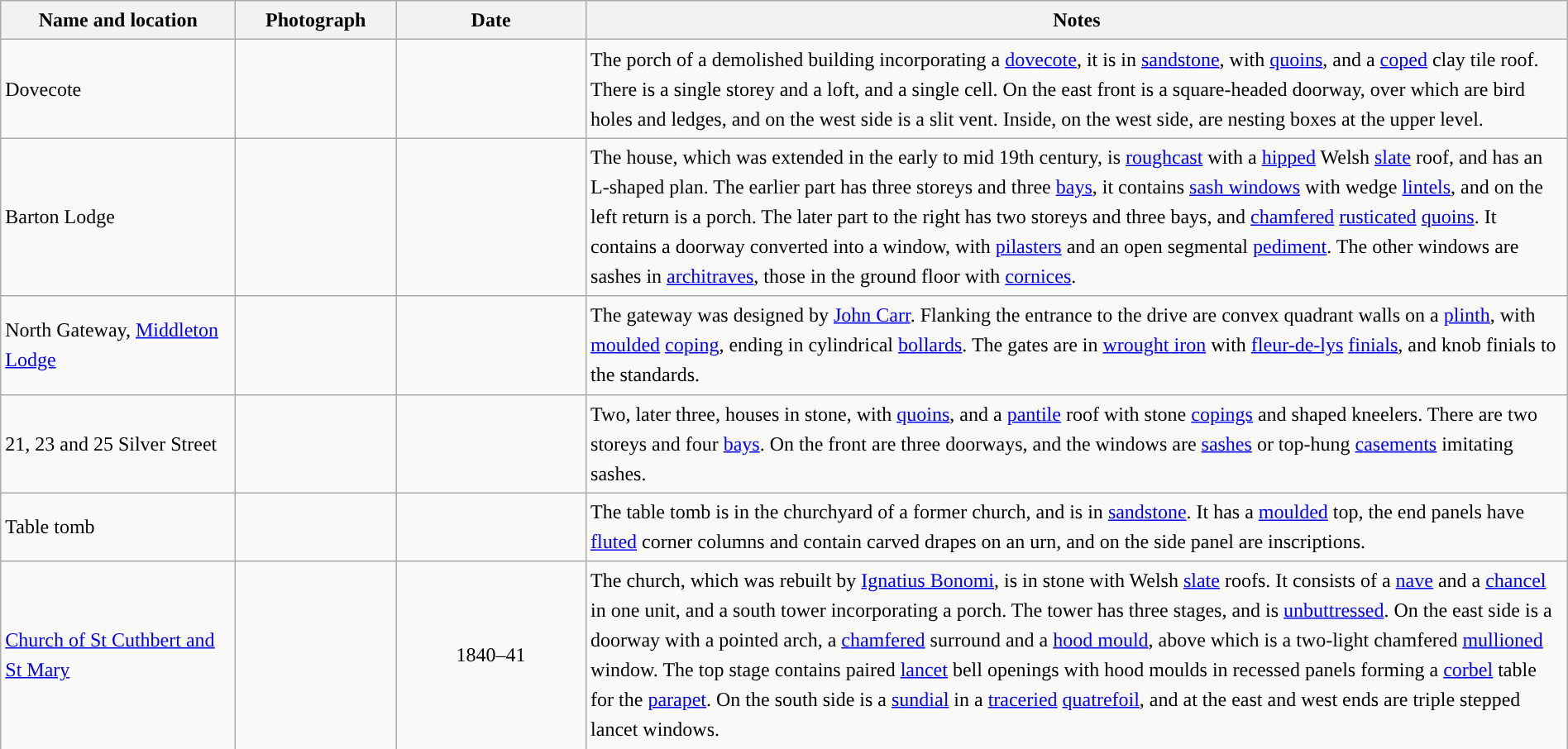<table class="wikitable sortable plainrowheaders" style="width:100%;border:0px;text-align:left;line-height:150%;">
<tr>
<th scope="col"  style="width:150px">Name and location</th>
<th scope="col"  style="width:100px" class="unsortable">Photograph</th>
<th scope="col"  style="width:120px">Date</th>
<th scope="col"  style="width:650px" class="unsortable">Notes</th>
</tr>
<tr>
<td>Dovecote<br><small></small></td>
<td></td>
<td align="center"></td>
<td>The porch of a demolished building incorporating a <a href='#'>dovecote</a>, it is in <a href='#'>sandstone</a>, with <a href='#'>quoins</a>, and a <a href='#'>coped</a> clay tile roof.  There is a single storey and a loft, and a single cell. On the east front is a square-headed doorway, over which are bird holes and ledges, and on the west side is a slit vent.  Inside, on the west side, are nesting boxes at the upper level.</td>
</tr>
<tr>
<td>Barton Lodge<br><small></small></td>
<td></td>
<td align="center"></td>
<td>The house, which was extended in the early to mid 19th century, is <a href='#'>roughcast</a> with a <a href='#'>hipped</a> Welsh <a href='#'>slate</a> roof, and has an L-shaped plan.  The earlier part has three storeys and three <a href='#'>bays</a>, it contains <a href='#'>sash windows</a> with wedge <a href='#'>lintels</a>, and on the left return is a porch.  The later part to the right has two storeys and three bays, and <a href='#'>chamfered</a> <a href='#'>rusticated</a> <a href='#'>quoins</a>.  It contains a doorway converted into a window, with <a href='#'>pilasters</a> and an open segmental <a href='#'>pediment</a>.  The other windows are sashes in <a href='#'>architraves</a>, those in the ground floor with <a href='#'>cornices</a>.</td>
</tr>
<tr>
<td>North Gateway, <a href='#'>Middleton Lodge</a><br><small></small></td>
<td></td>
<td align="center"></td>
<td>The gateway was designed by <a href='#'>John Carr</a>.  Flanking the entrance to the drive are convex quadrant walls on a <a href='#'>plinth</a>, with <a href='#'>moulded</a> <a href='#'>coping</a>, ending in cylindrical <a href='#'>bollards</a>.  The gates are in <a href='#'>wrought iron</a> with <a href='#'>fleur-de-lys</a> <a href='#'>finials</a>, and knob finials to the standards.</td>
</tr>
<tr>
<td>21, 23 and 25 Silver Street<br><small></small></td>
<td></td>
<td align="center"></td>
<td>Two, later three, houses in stone, with <a href='#'>quoins</a>, and a <a href='#'>pantile</a> roof with stone <a href='#'>copings</a> and shaped kneelers.  There are two storeys and four <a href='#'>bays</a>.  On the front are three doorways, and the windows are <a href='#'>sashes</a> or top-hung <a href='#'>casements</a> imitating sashes.</td>
</tr>
<tr>
<td>Table tomb<br><small></small></td>
<td></td>
<td align="center"></td>
<td>The table tomb is in the churchyard of a former church, and is in <a href='#'>sandstone</a>.  It has a <a href='#'>moulded</a> top, the end panels have <a href='#'>fluted</a> corner columns and contain carved drapes on an urn, and on the side panel are inscriptions.</td>
</tr>
<tr>
<td><a href='#'>Church of St Cuthbert and St Mary</a><br><small></small></td>
<td></td>
<td align="center">1840–41</td>
<td>The church, which was rebuilt by <a href='#'>Ignatius Bonomi</a>, is in stone with Welsh <a href='#'>slate</a> roofs.  It consists of a <a href='#'>nave</a> and a <a href='#'>chancel</a> in one unit, and a south tower incorporating a porch.  The tower has three stages, and is <a href='#'>unbuttressed</a>.  On the east side is a doorway with a pointed arch, a <a href='#'>chamfered</a> surround and a <a href='#'>hood mould</a>, above which is a two-light chamfered <a href='#'>mullioned</a> window.  The top stage contains paired <a href='#'>lancet</a> bell openings with hood moulds in recessed panels forming a <a href='#'>corbel</a> table for the <a href='#'>parapet</a>.  On the south side is a <a href='#'>sundial</a> in a <a href='#'>traceried</a> <a href='#'>quatrefoil</a>, and at the east and west ends are triple stepped lancet windows.</td>
</tr>
<tr>
</tr>
</table>
